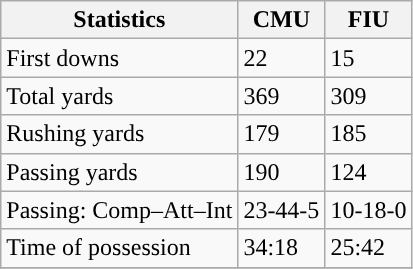<table class="wikitable" style="float: left;">
<tr>
<th>Statistics</th>
<th>CMU</th>
<th>FIU</th>
</tr>
<tr>
<td>First downs</td>
<td>22</td>
<td>15</td>
</tr>
<tr>
<td>Total yards</td>
<td>369</td>
<td>309</td>
</tr>
<tr>
<td>Rushing yards</td>
<td>179</td>
<td>185</td>
</tr>
<tr>
<td>Passing yards</td>
<td>190</td>
<td>124</td>
</tr>
<tr>
<td>Passing: Comp–Att–Int</td>
<td>23-44-5</td>
<td>10-18-0</td>
</tr>
<tr>
<td>Time of possession</td>
<td>34:18</td>
<td>25:42</td>
</tr>
<tr>
</tr>
</table>
